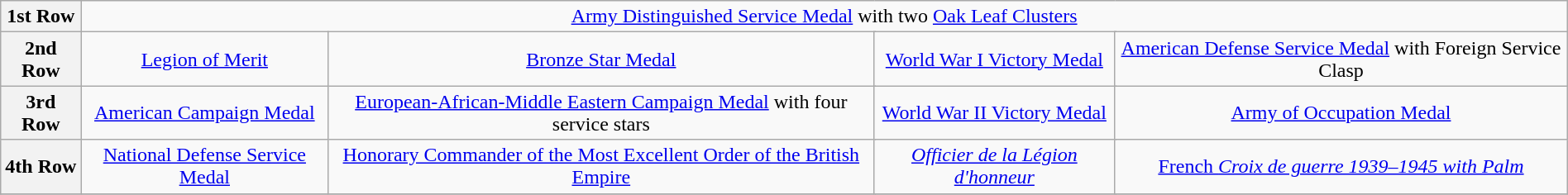<table class="wikitable" style="margin:1em auto; text-align:center;">
<tr>
<th>1st Row</th>
<td colspan="13"><a href='#'>Army Distinguished Service Medal</a> with two <a href='#'>Oak Leaf Clusters</a></td>
</tr>
<tr>
<th>2nd Row</th>
<td colspan="4"><a href='#'>Legion of Merit</a></td>
<td colspan="4"><a href='#'>Bronze Star Medal</a></td>
<td colspan="4"><a href='#'>World War I Victory Medal</a></td>
<td colspan="4"><a href='#'>American Defense Service Medal</a> with Foreign Service Clasp</td>
</tr>
<tr>
<th>3rd Row</th>
<td colspan="4"><a href='#'>American Campaign Medal</a></td>
<td colspan="4"><a href='#'>European-African-Middle Eastern Campaign Medal</a> with four service stars</td>
<td colspan="4"><a href='#'>World War II Victory Medal</a></td>
<td colspan="4"><a href='#'>Army of Occupation Medal</a></td>
</tr>
<tr>
<th>4th Row</th>
<td colspan="4"><a href='#'>National Defense Service Medal</a></td>
<td colspan="4"><a href='#'>Honorary Commander of the Most Excellent Order of the British Empire</a></td>
<td colspan="4"><a href='#'><em>Officier de la Légion d'honneur</em></a></td>
<td colspan="4"><a href='#'>French <em>Croix de guerre 1939–1945 with Palm</em></a></td>
</tr>
<tr>
</tr>
</table>
